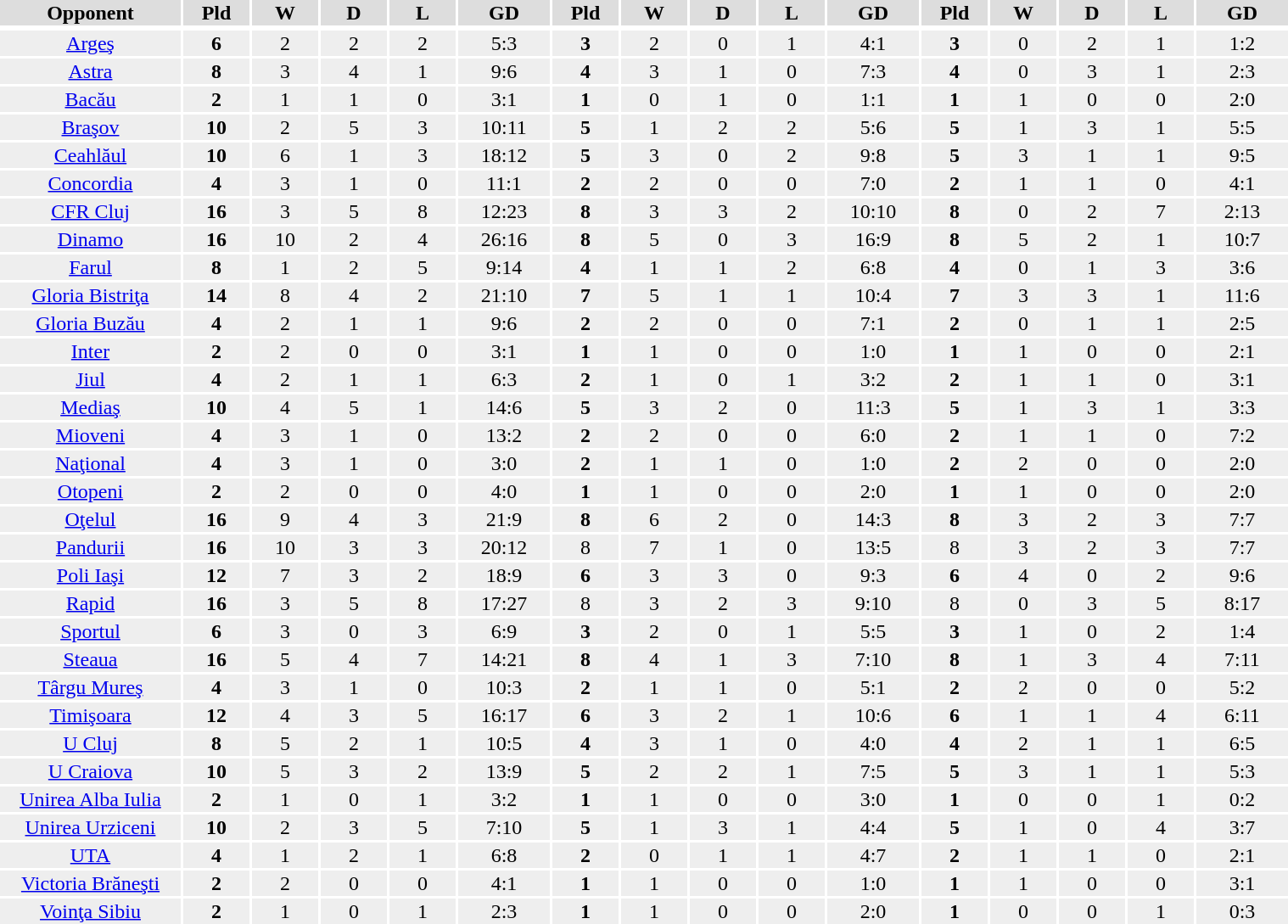<table>
<tr>
<th colspan=5></th>
</tr>
<tr bgcolor="#dddddd">
<th width=140px>Opponent</th>
<th width=50px>Pld</th>
<th width=50px>W</th>
<th width=50px>D</th>
<th width=50px>L</th>
<th width=70px>GD</th>
<th width=50px>Pld</th>
<th width=50px>W</th>
<th width=50px>D</th>
<th width=50px>L</th>
<th width=70px>GD</th>
<th width=50px>Pld</th>
<th width=50px>W</th>
<th width=50px>D</th>
<th width=50px>L</th>
<th width=70px>GD</th>
</tr>
<tr>
</tr>
<tr bgcolor="#eeeeee">
<td align=center><a href='#'>Argeş</a></td>
<td align=center><strong>6</strong></td>
<td align=center>2</td>
<td align=center>2</td>
<td align=center>2</td>
<td align=center>5:3</td>
<td align=center><strong>3</strong></td>
<td align=center>2</td>
<td align=center>0</td>
<td align=center>1</td>
<td align=center>4:1</td>
<td align=center><strong>3</strong></td>
<td align=center>0</td>
<td align=center>2</td>
<td align=center>1</td>
<td align=center>1:2</td>
</tr>
<tr bgcolor="#eeeeee">
<td align=center><a href='#'>Astra</a></td>
<td align=center><strong>8</strong></td>
<td align="center">3</td>
<td align="center">4</td>
<td align=center>1</td>
<td align="center">9:6</td>
<td align=center><strong>4</strong></td>
<td align="center">3</td>
<td align=center>1</td>
<td align=center>0</td>
<td align="center">7:3</td>
<td align=center><strong>4</strong></td>
<td align=center>0</td>
<td align="center">3</td>
<td align=center>1</td>
<td align="center">2:3</td>
</tr>
<tr bgcolor="#eeeeee">
<td align=center><a href='#'>Bacău</a></td>
<td align=center><strong>2</strong></td>
<td align=center>1</td>
<td align=center>1</td>
<td align=center>0</td>
<td align=center>3:1</td>
<td align=center><strong>1</strong></td>
<td align=center>0</td>
<td align=center>1</td>
<td align=center>0</td>
<td align=center>1:1</td>
<td align=center><strong>1</strong></td>
<td align=center>1</td>
<td align=center>0</td>
<td align=center>0</td>
<td align=center>2:0</td>
</tr>
<tr bgcolor="#eeeeee">
<td align=center><a href='#'>Braşov</a></td>
<td align=center><strong>10</strong></td>
<td align=center>2</td>
<td align="center">5</td>
<td align="center">3</td>
<td align="center">10:11</td>
<td align=center><strong>5</strong></td>
<td align=center>1</td>
<td align="center">2</td>
<td align=center>2</td>
<td align="center">5:6</td>
<td align=center><strong>5</strong></td>
<td align=center>1</td>
<td align=center>3</td>
<td align="center">1</td>
<td align="center">5:5</td>
</tr>
<tr bgcolor="#eeeeee">
<td align=center><a href='#'>Ceahlăul</a></td>
<td align=center><strong>10</strong></td>
<td align="center">6</td>
<td align=center>1</td>
<td align=center>3</td>
<td align="center">18:12</td>
<td align=center><strong>5</strong></td>
<td align="center">3</td>
<td align=center>0</td>
<td align=center>2</td>
<td align="center">9:8</td>
<td align=center><strong>5</strong></td>
<td align="center">3</td>
<td align=center>1</td>
<td align=center>1</td>
<td align="center">9:5</td>
</tr>
<tr bgcolor="#eeeeee">
<td align=center><a href='#'>Concordia</a></td>
<td align=center><strong>4</strong></td>
<td align="center">3</td>
<td align="center">1</td>
<td align=center>0</td>
<td align="center">11:1</td>
<td align=center><strong>2</strong></td>
<td align="center">2</td>
<td align=center>0</td>
<td align=center>0</td>
<td align="center">7:0</td>
<td align=center><strong>2</strong></td>
<td align=center>1</td>
<td align="center">1</td>
<td align=center>0</td>
<td align="center">4:1</td>
</tr>
<tr bgcolor="#eeeeee">
<td align=center><a href='#'>CFR Cluj</a></td>
<td align=center><strong>16</strong></td>
<td align=center>3</td>
<td align="center">5</td>
<td align="center">8</td>
<td align="center">12:23</td>
<td align="center"><strong>8</strong></td>
<td align=center>3</td>
<td align="center">3</td>
<td align=center>2</td>
<td align=center>10:10</td>
<td align=center><strong>8</strong></td>
<td align=center>0</td>
<td align=center>2</td>
<td align="center">7</td>
<td align="center">2:13</td>
</tr>
<tr bgcolor="#eeeeee">
<td align=center><a href='#'>Dinamo</a></td>
<td align=center><strong>16</strong></td>
<td align="center">10</td>
<td align=center>2</td>
<td align=center>4</td>
<td align="center">26:16</td>
<td align=center><strong>8</strong></td>
<td align="center">5</td>
<td align=center>0</td>
<td align=center>3</td>
<td align="center">16:9</td>
<td align=center><strong>8</strong></td>
<td align="center">5</td>
<td align=center>2</td>
<td align=center>1</td>
<td align="center">10:7</td>
</tr>
<tr bgcolor="#eeeeee">
<td align=center><a href='#'>Farul</a></td>
<td align=center><strong>8</strong></td>
<td align=center>1</td>
<td align=center>2</td>
<td align=center>5</td>
<td align=center>9:14</td>
<td align=center><strong>4</strong></td>
<td align=center>1</td>
<td align=center>1</td>
<td align=center>2</td>
<td align=center>6:8</td>
<td align=center><strong>4</strong></td>
<td align=center>0</td>
<td align=center>1</td>
<td align=center>3</td>
<td align=center>3:6</td>
</tr>
<tr bgcolor="#eeeeee">
<td align=center><a href='#'>Gloria Bistriţa</a></td>
<td align=center><strong>14</strong></td>
<td align="center">8</td>
<td align="center">4</td>
<td align=center>2</td>
<td align="center">21:10</td>
<td align="center"><strong>7</strong></td>
<td align=center>5</td>
<td align="center">1</td>
<td align=center>1</td>
<td align="center">10:4</td>
<td align="center"><strong>7</strong></td>
<td align="center">3</td>
<td align=center>3</td>
<td align=center>1</td>
<td align="center">11:6</td>
</tr>
<tr bgcolor="#eeeeee">
<td align=center><a href='#'>Gloria Buzău</a></td>
<td align=center><strong>4</strong></td>
<td align=center>2</td>
<td align=center>1</td>
<td align=center>1</td>
<td align=center>9:6</td>
<td align=center><strong>2</strong></td>
<td align=center>2</td>
<td align=center>0</td>
<td align=center>0</td>
<td align=center>7:1</td>
<td align=center><strong>2</strong></td>
<td align=center>0</td>
<td align=center>1</td>
<td align=center>1</td>
<td align=center>2:5</td>
</tr>
<tr bgcolor="#eeeeee">
<td align=center><a href='#'>Inter</a></td>
<td align=center><strong>2</strong></td>
<td align=center>2</td>
<td align=center>0</td>
<td align=center>0</td>
<td align=center>3:1</td>
<td align=center><strong>1</strong></td>
<td align=center>1</td>
<td align=center>0</td>
<td align=center>0</td>
<td align=center>1:0</td>
<td align=center><strong>1</strong></td>
<td align=center>1</td>
<td align=center>0</td>
<td align=center>0</td>
<td align=center>2:1</td>
</tr>
<tr bgcolor="#eeeeee">
<td align=center><a href='#'>Jiul</a></td>
<td align=center><strong>4</strong></td>
<td align=center>2</td>
<td align=center>1</td>
<td align=center>1</td>
<td align=center>6:3</td>
<td align=center><strong>2</strong></td>
<td align=center>1</td>
<td align=center>0</td>
<td align=center>1</td>
<td align=center>3:2</td>
<td align=center><strong>2</strong></td>
<td align=center>1</td>
<td align=center>1</td>
<td align=center>0</td>
<td align=center>3:1</td>
</tr>
<tr bgcolor="#eeeeee">
<td align=center><a href='#'>Mediaş</a></td>
<td align=center><strong>10</strong></td>
<td align=center>4</td>
<td align="center">5</td>
<td align="center">1</td>
<td align="center">14:6</td>
<td align=center><strong>5</strong></td>
<td align=center>3</td>
<td align="center">2</td>
<td align=center>0</td>
<td align="center">11:3</td>
<td align=center><strong>5</strong></td>
<td align=center>1</td>
<td align=center>3</td>
<td align="center">1</td>
<td align="center">3:3</td>
</tr>
<tr bgcolor="#eeeeee">
<td align=center><a href='#'>Mioveni</a></td>
<td align=center><strong>4</strong></td>
<td align=center>3</td>
<td align=center>1</td>
<td align=center>0</td>
<td align=center>13:2</td>
<td align=center><strong>2</strong></td>
<td align=center>2</td>
<td align=center>0</td>
<td align=center>0</td>
<td align=center>6:0</td>
<td align=center><strong>2</strong></td>
<td align=center>1</td>
<td align=center>1</td>
<td align=center>0</td>
<td align=center>7:2</td>
</tr>
<tr bgcolor="#eeeeee">
<td align=center><a href='#'>Naţional</a></td>
<td align=center><strong>4</strong></td>
<td align=center>3</td>
<td align=center>1</td>
<td align=center>0</td>
<td align=center>3:0</td>
<td align=center><strong>2</strong></td>
<td align=center>1</td>
<td align=center>1</td>
<td align=center>0</td>
<td align=center>1:0</td>
<td align=center><strong>2</strong></td>
<td align=center>2</td>
<td align=center>0</td>
<td align=center>0</td>
<td align=center>2:0</td>
</tr>
<tr bgcolor="#eeeeee">
<td align=center><a href='#'>Otopeni</a></td>
<td align=center><strong>2</strong></td>
<td align=center>2</td>
<td align=center>0</td>
<td align=center>0</td>
<td align=center>4:0</td>
<td align=center><strong>1</strong></td>
<td align=center>1</td>
<td align=center>0</td>
<td align=center>0</td>
<td align=center>2:0</td>
<td align=center><strong>1</strong></td>
<td align=center>1</td>
<td align=center>0</td>
<td align=center>0</td>
<td align=center>2:0</td>
</tr>
<tr bgcolor="#eeeeee">
<td align=center><a href='#'>Oţelul</a></td>
<td align=center><strong>16</strong></td>
<td align="center">9</td>
<td align=center>4</td>
<td align="center">3</td>
<td align="center">21:9</td>
<td align=center><strong>8</strong></td>
<td align="center">6</td>
<td align=center>2</td>
<td align=center>0</td>
<td align="center">14:3</td>
<td align=center><strong>8</strong></td>
<td align=center>3</td>
<td align=center>2</td>
<td align="center">3</td>
<td align="center">7:7</td>
</tr>
<tr bgcolor="#eeeeee">
<td align=center><a href='#'>Pandurii</a></td>
<td align=center><strong>16</strong></td>
<td align=center>10</td>
<td align="center">3</td>
<td align="center">3</td>
<td align="center">20:12</td>
<td align="center">8</td>
<td align=center>7</td>
<td align="center">1</td>
<td align=center>0</td>
<td align=center>13:5</td>
<td align="center">8</td>
<td align=center>3</td>
<td align=center>2</td>
<td align="center">3</td>
<td align="center">7:7</td>
</tr>
<tr bgcolor="#eeeeee">
<td align=center><a href='#'>Poli Iaşi</a></td>
<td align=center><strong>12</strong></td>
<td align="center">7</td>
<td align=center>3</td>
<td align=center>2</td>
<td align="center">18:9</td>
<td align=center><strong>6</strong></td>
<td align="center">3</td>
<td align=center>3</td>
<td align=center>0</td>
<td align="center">9:3</td>
<td align=center><strong>6</strong></td>
<td align="center">4</td>
<td align=center>0</td>
<td align=center>2</td>
<td align="center">9:6</td>
</tr>
<tr bgcolor="#eeeeee">
<td align=center><a href='#'>Rapid</a></td>
<td align=center><strong>16</strong></td>
<td align="center">3</td>
<td align="center">5</td>
<td align=center>8</td>
<td align="center">17:27</td>
<td align="center">8</td>
<td align="center">3</td>
<td align=center>2</td>
<td align=center>3</td>
<td align="center">9:10</td>
<td align="center">8</td>
<td align=center>0</td>
<td align="center">3</td>
<td align=center>5</td>
<td align="center">8:17</td>
</tr>
<tr bgcolor="#eeeeee">
<td align=center><a href='#'>Sportul</a></td>
<td align=center><strong>6</strong></td>
<td align=center>3</td>
<td align=center>0</td>
<td align=center>3</td>
<td align=center>6:9</td>
<td align=center><strong>3</strong></td>
<td align=center>2</td>
<td align=center>0</td>
<td align=center>1</td>
<td align=center>5:5</td>
<td align=center><strong>3</strong></td>
<td align=center>1</td>
<td align=center>0</td>
<td align=center>2</td>
<td align=center>1:4</td>
</tr>
<tr bgcolor="#eeeeee">
<td align=center><a href='#'>Steaua</a></td>
<td align=center><strong>16</strong></td>
<td align="center">5</td>
<td align=center>4</td>
<td align="center">7</td>
<td align="center">14:21</td>
<td align=center><strong>8</strong></td>
<td align="center">4</td>
<td align=center>1</td>
<td align=center>3</td>
<td align="center">7:10</td>
<td align=center><strong>8</strong></td>
<td align=center>1</td>
<td align=center>3</td>
<td align="center">4</td>
<td align="center">7:11</td>
</tr>
<tr bgcolor="#eeeeee">
<td align=center><a href='#'>Târgu Mureş</a></td>
<td align=center><strong>4</strong></td>
<td align=center>3</td>
<td align=center>1</td>
<td align=center>0</td>
<td align=center>10:3</td>
<td align=center><strong>2</strong></td>
<td align=center>1</td>
<td align=center>1</td>
<td align=center>0</td>
<td align=center>5:1</td>
<td align=center><strong>2</strong></td>
<td align=center>2</td>
<td align=center>0</td>
<td align=center>0</td>
<td align=center>5:2</td>
</tr>
<tr bgcolor="#eeeeee">
<td align=center><a href='#'>Timişoara</a></td>
<td align=center><strong>12</strong></td>
<td align=center>4</td>
<td align=center>3</td>
<td align=center>5</td>
<td align=center>16:17</td>
<td align=center><strong>6</strong></td>
<td align=center>3</td>
<td align=center>2</td>
<td align=center>1</td>
<td align=center>10:6</td>
<td align=center><strong>6</strong></td>
<td align=center>1</td>
<td align=center>1</td>
<td align=center>4</td>
<td align=center>6:11</td>
</tr>
<tr bgcolor="#eeeeee">
<td align=center><a href='#'>U Cluj</a></td>
<td align=center><strong>8</strong></td>
<td align="center">5</td>
<td align=center>2</td>
<td align="center">1</td>
<td align="center">10:5</td>
<td align=center><strong>4</strong></td>
<td align="center">3</td>
<td align=center>1</td>
<td align=center>0</td>
<td align="center">4:0</td>
<td align=center><strong>4</strong></td>
<td align=center>2</td>
<td align=center>1</td>
<td align="center">1</td>
<td align="center">6:5</td>
</tr>
<tr bgcolor="#eeeeee">
<td align=center><a href='#'>U Craiova</a></td>
<td align=center><strong>10</strong></td>
<td align=center>5</td>
<td align=center>3</td>
<td align=center>2</td>
<td align=center>13:9</td>
<td align=center><strong>5</strong></td>
<td align=center>2</td>
<td align=center>2</td>
<td align=center>1</td>
<td align=center>7:5</td>
<td align=center><strong>5</strong></td>
<td align=center>3</td>
<td align=center>1</td>
<td align=center>1</td>
<td align=center>5:3</td>
</tr>
<tr bgcolor="#eeeeee">
<td align=center><a href='#'>Unirea Alba Iulia</a></td>
<td align=center><strong>2</strong></td>
<td align=center>1</td>
<td align=center>0</td>
<td align=center>1</td>
<td align=center>3:2</td>
<td align=center><strong>1</strong></td>
<td align=center>1</td>
<td align=center>0</td>
<td align=center>0</td>
<td align=center>3:0</td>
<td align=center><strong>1</strong></td>
<td align=center>0</td>
<td align=center>0</td>
<td align=center>1</td>
<td align=center>0:2</td>
</tr>
<tr bgcolor="#eeeeee">
<td align=center><a href='#'>Unirea Urziceni</a></td>
<td align=center><strong>10</strong></td>
<td align=center>2</td>
<td align=center>3</td>
<td align=center>5</td>
<td align=center>7:10</td>
<td align=center><strong>5</strong></td>
<td align=center>1</td>
<td align=center>3</td>
<td align=center>1</td>
<td align=center>4:4</td>
<td align=center><strong>5</strong></td>
<td align=center>1</td>
<td align=center>0</td>
<td align=center>4</td>
<td align=center>3:7</td>
</tr>
<tr bgcolor="#eeeeee">
<td align=center><a href='#'>UTA</a></td>
<td align=center><strong>4</strong></td>
<td align=center>1</td>
<td align=center>2</td>
<td align=center>1</td>
<td align=center>6:8</td>
<td align=center><strong>2</strong></td>
<td align=center>0</td>
<td align=center>1</td>
<td align=center>1</td>
<td align=center>4:7</td>
<td align=center><strong>2</strong></td>
<td align=center>1</td>
<td align=center>1</td>
<td align=center>0</td>
<td align=center>2:1</td>
</tr>
<tr bgcolor="#eeeeee">
<td align=center><a href='#'>Victoria Brăneşti</a></td>
<td align=center><strong>2</strong></td>
<td align=center>2</td>
<td align=center>0</td>
<td align=center>0</td>
<td align=center>4:1</td>
<td align=center><strong>1</strong></td>
<td align=center>1</td>
<td align=center>0</td>
<td align=center>0</td>
<td align=center>1:0</td>
<td align=center><strong>1</strong></td>
<td align=center>1</td>
<td align=center>0</td>
<td align=center>0</td>
<td align=center>3:1</td>
</tr>
<tr bgcolor="#eeeeee">
<td align=center><a href='#'>Voinţa Sibiu</a></td>
<td align=center><strong>2</strong></td>
<td align=center>1</td>
<td align=center>0</td>
<td align=center>1</td>
<td align=center>2:3</td>
<td align=center><strong>1</strong></td>
<td align=center>1</td>
<td align=center>0</td>
<td align=center>0</td>
<td align=center>2:0</td>
<td align=center><strong>1</strong></td>
<td align=center>0</td>
<td align=center>0</td>
<td align=center>1</td>
<td align=center>0:3</td>
</tr>
</table>
